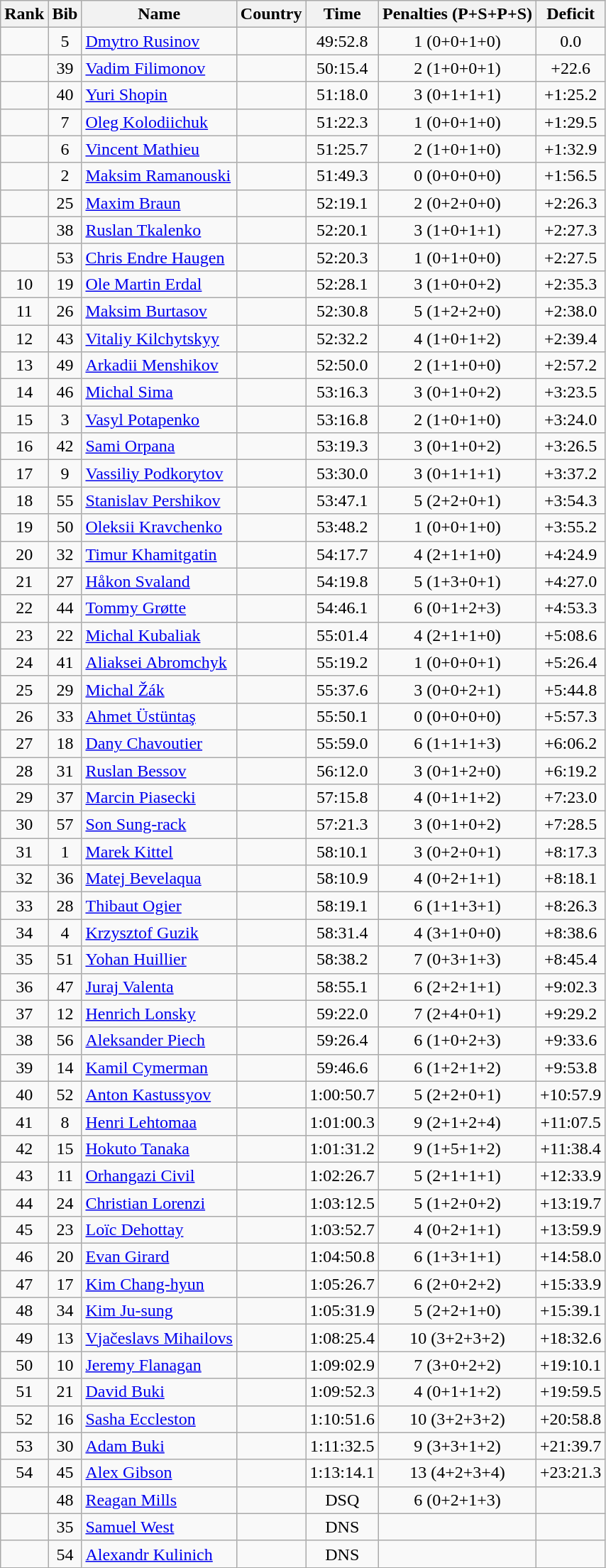<table class="wikitable sortable" style="text-align:center">
<tr>
<th>Rank</th>
<th>Bib</th>
<th>Name</th>
<th>Country</th>
<th>Time</th>
<th>Penalties (P+S+P+S)</th>
<th>Deficit</th>
</tr>
<tr>
<td></td>
<td>5</td>
<td align=left><a href='#'>Dmytro Rusinov</a></td>
<td align=left></td>
<td>49:52.8</td>
<td>1 (0+0+1+0)</td>
<td>0.0</td>
</tr>
<tr>
<td></td>
<td>39</td>
<td align=left><a href='#'>Vadim Filimonov</a></td>
<td align=left></td>
<td>50:15.4</td>
<td>2 (1+0+0+1)</td>
<td>+22.6</td>
</tr>
<tr>
<td></td>
<td>40</td>
<td align=left><a href='#'>Yuri Shopin</a></td>
<td align=left></td>
<td>51:18.0</td>
<td>3 (0+1+1+1)</td>
<td>+1:25.2</td>
</tr>
<tr>
<td></td>
<td>7</td>
<td align=left><a href='#'>Oleg Kolodiichuk</a></td>
<td align=left></td>
<td>51:22.3</td>
<td>1 (0+0+1+0)</td>
<td>+1:29.5</td>
</tr>
<tr>
<td></td>
<td>6</td>
<td align=left><a href='#'>Vincent Mathieu</a></td>
<td align=left></td>
<td>51:25.7</td>
<td>2 (1+0+1+0)</td>
<td>+1:32.9</td>
</tr>
<tr>
<td></td>
<td>2</td>
<td align=left><a href='#'>Maksim Ramanouski</a></td>
<td align=left></td>
<td>51:49.3</td>
<td>0 (0+0+0+0)</td>
<td>+1:56.5</td>
</tr>
<tr>
<td></td>
<td>25</td>
<td align=left><a href='#'>Maxim Braun</a></td>
<td align=left></td>
<td>52:19.1</td>
<td>2 (0+2+0+0)</td>
<td>+2:26.3</td>
</tr>
<tr>
<td></td>
<td>38</td>
<td align=left><a href='#'>Ruslan Tkalenko</a></td>
<td align=left></td>
<td>52:20.1</td>
<td>3 (1+0+1+1)</td>
<td>+2:27.3</td>
</tr>
<tr>
<td></td>
<td>53</td>
<td align=left><a href='#'>Chris Endre Haugen</a></td>
<td align=left></td>
<td>52:20.3</td>
<td>1 (0+1+0+0)</td>
<td>+2:27.5</td>
</tr>
<tr>
<td>10</td>
<td>19</td>
<td align=left><a href='#'>Ole Martin Erdal</a></td>
<td align=left></td>
<td>52:28.1</td>
<td>3 (1+0+0+2)</td>
<td>+2:35.3</td>
</tr>
<tr>
<td>11</td>
<td>26</td>
<td align=left><a href='#'>Maksim Burtasov</a></td>
<td align=left></td>
<td>52:30.8</td>
<td>5 (1+2+2+0)</td>
<td>+2:38.0</td>
</tr>
<tr>
<td>12</td>
<td>43</td>
<td align=left><a href='#'>Vitaliy Kilchytskyy</a></td>
<td align=left></td>
<td>52:32.2</td>
<td>4 (1+0+1+2)</td>
<td>+2:39.4</td>
</tr>
<tr>
<td>13</td>
<td>49</td>
<td align=left><a href='#'>Arkadii Menshikov</a></td>
<td align=left></td>
<td>52:50.0</td>
<td>2 (1+1+0+0)</td>
<td>+2:57.2</td>
</tr>
<tr>
<td>14</td>
<td>46</td>
<td align=left><a href='#'>Michal Sima</a></td>
<td align=left></td>
<td>53:16.3</td>
<td>3 (0+1+0+2)</td>
<td>+3:23.5</td>
</tr>
<tr>
<td>15</td>
<td>3</td>
<td align=left><a href='#'>Vasyl Potapenko</a></td>
<td align=left></td>
<td>53:16.8</td>
<td>2 (1+0+1+0)</td>
<td>+3:24.0</td>
</tr>
<tr>
<td>16</td>
<td>42</td>
<td align=left><a href='#'>Sami Orpana</a></td>
<td align=left></td>
<td>53:19.3</td>
<td>3 (0+1+0+2)</td>
<td>+3:26.5</td>
</tr>
<tr>
<td>17</td>
<td>9</td>
<td align=left><a href='#'>Vassiliy Podkorytov</a></td>
<td align=left></td>
<td>53:30.0</td>
<td>3 (0+1+1+1)</td>
<td>+3:37.2</td>
</tr>
<tr>
<td>18</td>
<td>55</td>
<td align=left><a href='#'>Stanislav Pershikov</a></td>
<td align=left></td>
<td>53:47.1</td>
<td>5 (2+2+0+1)</td>
<td>+3:54.3</td>
</tr>
<tr>
<td>19</td>
<td>50</td>
<td align=left><a href='#'>Oleksii Kravchenko</a></td>
<td align=left></td>
<td>53:48.2</td>
<td>1 (0+0+1+0)</td>
<td>+3:55.2</td>
</tr>
<tr>
<td>20</td>
<td>32</td>
<td align=left><a href='#'>Timur Khamitgatin</a></td>
<td align=left></td>
<td>54:17.7</td>
<td>4 (2+1+1+0)</td>
<td>+4:24.9</td>
</tr>
<tr>
<td>21</td>
<td>27</td>
<td align=left><a href='#'>Håkon Svaland</a></td>
<td align=left></td>
<td>54:19.8</td>
<td>5 (1+3+0+1)</td>
<td>+4:27.0</td>
</tr>
<tr>
<td>22</td>
<td>44</td>
<td align=left><a href='#'>Tommy Grøtte</a></td>
<td align=left></td>
<td>54:46.1</td>
<td>6 (0+1+2+3)</td>
<td>+4:53.3</td>
</tr>
<tr>
<td>23</td>
<td>22</td>
<td align=left><a href='#'>Michal Kubaliak</a></td>
<td align=left></td>
<td>55:01.4</td>
<td>4 (2+1+1+0)</td>
<td>+5:08.6</td>
</tr>
<tr>
<td>24</td>
<td>41</td>
<td align=left><a href='#'>Aliaksei Abromchyk</a></td>
<td align=left></td>
<td>55:19.2</td>
<td>1 (0+0+0+1)</td>
<td>+5:26.4</td>
</tr>
<tr>
<td>25</td>
<td>29</td>
<td align=left><a href='#'>Michal Žák</a></td>
<td align=left></td>
<td>55:37.6</td>
<td>3 (0+0+2+1)</td>
<td>+5:44.8</td>
</tr>
<tr>
<td>26</td>
<td>33</td>
<td align=left><a href='#'>Ahmet Üstüntaş</a></td>
<td align=left></td>
<td>55:50.1</td>
<td>0 (0+0+0+0)</td>
<td>+5:57.3</td>
</tr>
<tr>
<td>27</td>
<td>18</td>
<td align=left><a href='#'>Dany Chavoutier</a></td>
<td align=left></td>
<td>55:59.0</td>
<td>6 (1+1+1+3)</td>
<td>+6:06.2</td>
</tr>
<tr>
<td>28</td>
<td>31</td>
<td align=left><a href='#'>Ruslan Bessov</a></td>
<td align=left></td>
<td>56:12.0</td>
<td>3 (0+1+2+0)</td>
<td>+6:19.2</td>
</tr>
<tr>
<td>29</td>
<td>37</td>
<td align=left><a href='#'>Marcin Piasecki</a></td>
<td align=left></td>
<td>57:15.8</td>
<td>4 (0+1+1+2)</td>
<td>+7:23.0</td>
</tr>
<tr>
<td>30</td>
<td>57</td>
<td align=left><a href='#'>Son Sung-rack</a></td>
<td align=left></td>
<td>57:21.3</td>
<td>3 (0+1+0+2)</td>
<td>+7:28.5</td>
</tr>
<tr>
<td>31</td>
<td>1</td>
<td align=left><a href='#'>Marek Kittel</a></td>
<td align=left></td>
<td>58:10.1</td>
<td>3 (0+2+0+1)</td>
<td>+8:17.3</td>
</tr>
<tr>
<td>32</td>
<td>36</td>
<td align=left><a href='#'>Matej Bevelaqua</a></td>
<td align=left></td>
<td>58:10.9</td>
<td>4 (0+2+1+1)</td>
<td>+8:18.1</td>
</tr>
<tr>
<td>33</td>
<td>28</td>
<td align=left><a href='#'>Thibaut Ogier</a></td>
<td align=left></td>
<td>58:19.1</td>
<td>6 (1+1+3+1)</td>
<td>+8:26.3</td>
</tr>
<tr>
<td>34</td>
<td>4</td>
<td align=left><a href='#'>Krzysztof Guzik</a></td>
<td align=left></td>
<td>58:31.4</td>
<td>4 (3+1+0+0)</td>
<td>+8:38.6</td>
</tr>
<tr>
<td>35</td>
<td>51</td>
<td align=left><a href='#'>Yohan Huillier</a></td>
<td align=left></td>
<td>58:38.2</td>
<td>7 (0+3+1+3)</td>
<td>+8:45.4</td>
</tr>
<tr>
<td>36</td>
<td>47</td>
<td align=left><a href='#'>Juraj Valenta</a></td>
<td align=left></td>
<td>58:55.1</td>
<td>6 (2+2+1+1)</td>
<td>+9:02.3</td>
</tr>
<tr>
<td>37</td>
<td>12</td>
<td align=left><a href='#'>Henrich Lonsky</a></td>
<td align=left></td>
<td>59:22.0</td>
<td>7 (2+4+0+1)</td>
<td>+9:29.2</td>
</tr>
<tr>
<td>38</td>
<td>56</td>
<td align=left><a href='#'>Aleksander Piech</a></td>
<td align=left></td>
<td>59:26.4</td>
<td>6 (1+0+2+3)</td>
<td>+9:33.6</td>
</tr>
<tr>
<td>39</td>
<td>14</td>
<td align=left><a href='#'>Kamil Cymerman</a></td>
<td align=left></td>
<td>59:46.6</td>
<td>6 (1+2+1+2)</td>
<td>+9:53.8</td>
</tr>
<tr>
<td>40</td>
<td>52</td>
<td align=left><a href='#'>Anton Kastussyov</a></td>
<td align=left></td>
<td>1:00:50.7</td>
<td>5 (2+2+0+1)</td>
<td>+10:57.9</td>
</tr>
<tr>
<td>41</td>
<td>8</td>
<td align=left><a href='#'>Henri Lehtomaa</a></td>
<td align=left></td>
<td>1:01:00.3</td>
<td>9 (2+1+2+4)</td>
<td>+11:07.5</td>
</tr>
<tr>
<td>42</td>
<td>15</td>
<td align=left><a href='#'>Hokuto Tanaka</a></td>
<td align=left></td>
<td>1:01:31.2</td>
<td>9 (1+5+1+2)</td>
<td>+11:38.4</td>
</tr>
<tr>
<td>43</td>
<td>11</td>
<td align=left><a href='#'>Orhangazi Civil</a></td>
<td align=left></td>
<td>1:02:26.7</td>
<td>5 (2+1+1+1)</td>
<td>+12:33.9</td>
</tr>
<tr>
<td>44</td>
<td>24</td>
<td align=left><a href='#'>Christian Lorenzi</a></td>
<td align=left></td>
<td>1:03:12.5</td>
<td>5 (1+2+0+2)</td>
<td>+13:19.7</td>
</tr>
<tr>
<td>45</td>
<td>23</td>
<td align=left><a href='#'>Loïc Dehottay</a></td>
<td align=left></td>
<td>1:03:52.7</td>
<td>4 (0+2+1+1)</td>
<td>+13:59.9</td>
</tr>
<tr>
<td>46</td>
<td>20</td>
<td align=left><a href='#'>Evan Girard</a></td>
<td align=left></td>
<td>1:04:50.8</td>
<td>6 (1+3+1+1)</td>
<td>+14:58.0</td>
</tr>
<tr>
<td>47</td>
<td>17</td>
<td align=left><a href='#'>Kim Chang-hyun</a></td>
<td align=left></td>
<td>1:05:26.7</td>
<td>6 (2+0+2+2)</td>
<td>+15:33.9</td>
</tr>
<tr>
<td>48</td>
<td>34</td>
<td align=left><a href='#'>Kim Ju-sung</a></td>
<td align=left></td>
<td>1:05:31.9</td>
<td>5 (2+2+1+0)</td>
<td>+15:39.1</td>
</tr>
<tr>
<td>49</td>
<td>13</td>
<td align=left><a href='#'>Vjačeslavs Mihailovs</a></td>
<td align=left></td>
<td>1:08:25.4</td>
<td>10 (3+2+3+2)</td>
<td>+18:32.6</td>
</tr>
<tr>
<td>50</td>
<td>10</td>
<td align=left><a href='#'>Jeremy Flanagan</a></td>
<td align=left></td>
<td>1:09:02.9</td>
<td>7 (3+0+2+2)</td>
<td>+19:10.1</td>
</tr>
<tr>
<td>51</td>
<td>21</td>
<td align=left><a href='#'>David Buki</a></td>
<td align=left></td>
<td>1:09:52.3</td>
<td>4 (0+1+1+2)</td>
<td>+19:59.5</td>
</tr>
<tr>
<td>52</td>
<td>16</td>
<td align=left><a href='#'>Sasha Eccleston</a></td>
<td align=left></td>
<td>1:10:51.6</td>
<td>10 (3+2+3+2)</td>
<td>+20:58.8</td>
</tr>
<tr>
<td>53</td>
<td>30</td>
<td align=left><a href='#'>Adam Buki</a></td>
<td align=left></td>
<td>1:11:32.5</td>
<td>9 (3+3+1+2)</td>
<td>+21:39.7</td>
</tr>
<tr>
<td>54</td>
<td>45</td>
<td align=left><a href='#'>Alex Gibson</a></td>
<td align=left></td>
<td>1:13:14.1</td>
<td>13 (4+2+3+4)</td>
<td>+23:21.3</td>
</tr>
<tr>
<td></td>
<td>48</td>
<td align=left><a href='#'>Reagan Mills</a></td>
<td align=left></td>
<td>DSQ</td>
<td>6 (0+2+1+3)</td>
<td></td>
</tr>
<tr>
<td></td>
<td>35</td>
<td align=left><a href='#'>Samuel West</a></td>
<td align=left></td>
<td>DNS</td>
<td></td>
<td></td>
</tr>
<tr>
<td></td>
<td>54</td>
<td align=left><a href='#'>Alexandr Kulinich</a></td>
<td align=left></td>
<td>DNS</td>
<td></td>
<td></td>
</tr>
</table>
